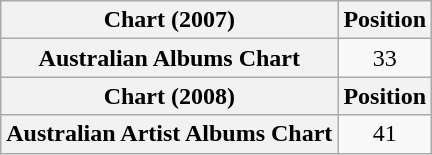<table class="wikitable sortable plainrowheaders" style="text-align:center">
<tr>
<th>Chart (2007)</th>
<th>Position</th>
</tr>
<tr>
<th scope="row">Australian Albums Chart</th>
<td>33</td>
</tr>
<tr>
<th>Chart (2008)</th>
<th>Position</th>
</tr>
<tr>
<th scope="row">Australian Artist Albums Chart</th>
<td>41</td>
</tr>
</table>
